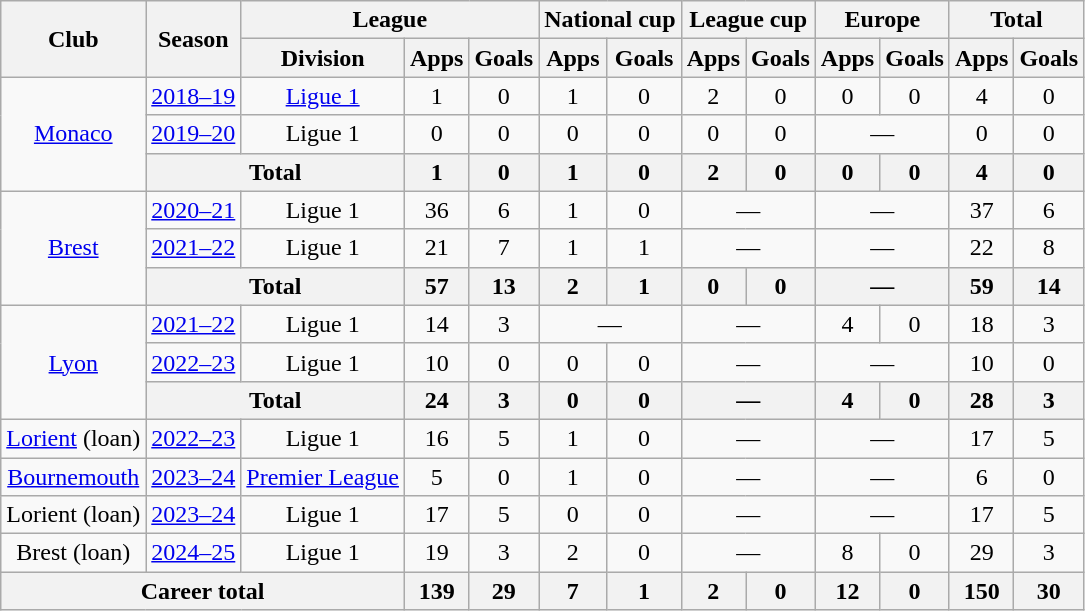<table class=wikitable style=text-align:center>
<tr>
<th rowspan="2">Club</th>
<th rowspan="2">Season</th>
<th colspan="3">League</th>
<th colspan="2">National cup</th>
<th colspan="2">League cup</th>
<th colspan="2">Europe</th>
<th colspan="2">Total</th>
</tr>
<tr>
<th>Division</th>
<th>Apps</th>
<th>Goals</th>
<th>Apps</th>
<th>Goals</th>
<th>Apps</th>
<th>Goals</th>
<th>Apps</th>
<th>Goals</th>
<th>Apps</th>
<th>Goals</th>
</tr>
<tr>
<td rowspan="3"><a href='#'>Monaco</a></td>
<td><a href='#'>2018–19</a></td>
<td><a href='#'>Ligue 1</a></td>
<td>1</td>
<td>0</td>
<td>1</td>
<td>0</td>
<td>2</td>
<td>0</td>
<td>0</td>
<td>0</td>
<td>4</td>
<td>0</td>
</tr>
<tr>
<td><a href='#'>2019–20</a></td>
<td>Ligue 1</td>
<td>0</td>
<td>0</td>
<td>0</td>
<td>0</td>
<td>0</td>
<td>0</td>
<td colspan="2">—</td>
<td>0</td>
<td>0</td>
</tr>
<tr>
<th colspan="2">Total</th>
<th>1</th>
<th>0</th>
<th>1</th>
<th>0</th>
<th>2</th>
<th>0</th>
<th>0</th>
<th>0</th>
<th>4</th>
<th>0</th>
</tr>
<tr>
<td rowspan="3"><a href='#'>Brest</a></td>
<td><a href='#'>2020–21</a></td>
<td>Ligue 1</td>
<td>36</td>
<td>6</td>
<td>1</td>
<td>0</td>
<td colspan="2">—</td>
<td colspan="2">—</td>
<td>37</td>
<td>6</td>
</tr>
<tr>
<td><a href='#'>2021–22</a></td>
<td>Ligue 1</td>
<td>21</td>
<td>7</td>
<td>1</td>
<td>1</td>
<td colspan="2">—</td>
<td colspan="2">—</td>
<td>22</td>
<td>8</td>
</tr>
<tr>
<th colspan="2">Total</th>
<th>57</th>
<th>13</th>
<th>2</th>
<th>1</th>
<th>0</th>
<th>0</th>
<th colspan="2">—</th>
<th>59</th>
<th>14</th>
</tr>
<tr>
<td rowspan="3"><a href='#'>Lyon</a></td>
<td><a href='#'>2021–22</a></td>
<td>Ligue 1</td>
<td>14</td>
<td>3</td>
<td colspan="2">—</td>
<td colspan="2">—</td>
<td>4</td>
<td>0</td>
<td>18</td>
<td>3</td>
</tr>
<tr>
<td><a href='#'>2022–23</a></td>
<td>Ligue 1</td>
<td>10</td>
<td>0</td>
<td>0</td>
<td>0</td>
<td colspan="2">—</td>
<td colspan="2">—</td>
<td>10</td>
<td>0</td>
</tr>
<tr>
<th colspan="2">Total</th>
<th>24</th>
<th>3</th>
<th>0</th>
<th>0</th>
<th colspan="2">—</th>
<th>4</th>
<th>0</th>
<th>28</th>
<th>3</th>
</tr>
<tr>
<td><a href='#'>Lorient</a> (loan)</td>
<td><a href='#'>2022–23</a></td>
<td>Ligue 1</td>
<td>16</td>
<td>5</td>
<td>1</td>
<td>0</td>
<td colspan="2">—</td>
<td colspan="2">—</td>
<td>17</td>
<td>5</td>
</tr>
<tr>
<td><a href='#'>Bournemouth</a></td>
<td><a href='#'>2023–24</a></td>
<td><a href='#'>Premier League</a></td>
<td>5</td>
<td>0</td>
<td>1</td>
<td>0</td>
<td colspan="2">—</td>
<td colspan="2">—</td>
<td>6</td>
<td>0</td>
</tr>
<tr>
<td>Lorient (loan)</td>
<td><a href='#'>2023–24</a></td>
<td>Ligue 1</td>
<td>17</td>
<td>5</td>
<td>0</td>
<td>0</td>
<td colspan="2">—</td>
<td colspan="2">—</td>
<td>17</td>
<td>5</td>
</tr>
<tr>
<td>Brest (loan)</td>
<td><a href='#'>2024–25</a></td>
<td>Ligue 1</td>
<td>19</td>
<td>3</td>
<td>2</td>
<td>0</td>
<td colspan="2">—</td>
<td>8</td>
<td>0</td>
<td>29</td>
<td>3</td>
</tr>
<tr>
<th colspan="3">Career total</th>
<th>139</th>
<th>29</th>
<th>7</th>
<th>1</th>
<th>2</th>
<th>0</th>
<th>12</th>
<th>0</th>
<th>150</th>
<th>30</th>
</tr>
</table>
